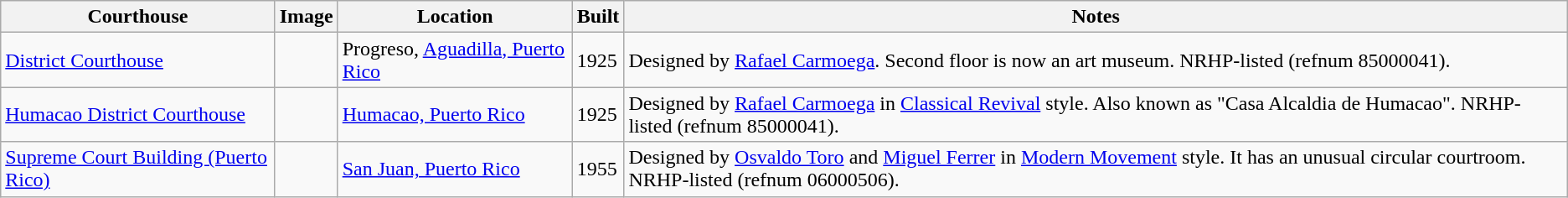<table class="wikitable sortable sticky-header sort-under">
<tr>
<th>Courthouse</th>
<th>Image</th>
<th>Location</th>
<th>Built</th>
<th>Notes</th>
</tr>
<tr>
<td><a href='#'>District Courthouse</a></td>
<td></td>
<td>Progreso, <a href='#'>Aguadilla, Puerto Rico</a><br><small></small></td>
<td>1925</td>
<td>Designed by <a href='#'>Rafael Carmoega</a>. Second floor is now an art museum. NRHP-listed (refnum 85000041).</td>
</tr>
<tr>
<td><a href='#'>Humacao District Courthouse</a></td>
<td></td>
<td><a href='#'>Humacao, Puerto Rico</a><br><small></small></td>
<td>1925</td>
<td>Designed by <a href='#'>Rafael Carmoega</a> in <a href='#'>Classical Revival</a> style. Also known as "Casa Alcaldia de Humacao". NRHP-listed (refnum 85000041).</td>
</tr>
<tr>
<td><a href='#'>Supreme Court Building (Puerto Rico)</a></td>
<td></td>
<td><a href='#'>San Juan, Puerto Rico</a><br><small></small></td>
<td>1955</td>
<td>Designed by <a href='#'>Osvaldo Toro</a> and <a href='#'>Miguel Ferrer</a> in <a href='#'>Modern Movement</a> style. It has an unusual circular courtroom. NRHP-listed (refnum 06000506).</td>
</tr>
</table>
